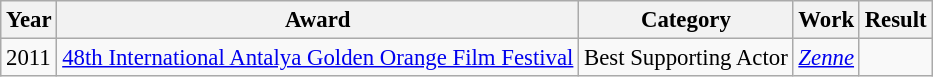<table class="wikitable" style="font-size: 95%;">
<tr>
<th>Year</th>
<th>Award</th>
<th>Category</th>
<th>Work</th>
<th>Result</th>
</tr>
<tr>
<td>2011</td>
<td><a href='#'>48th International Antalya Golden Orange Film Festival</a></td>
<td>Best Supporting Actor</td>
<td><em><a href='#'>Zenne</a></em></td>
<td></td>
</tr>
</table>
